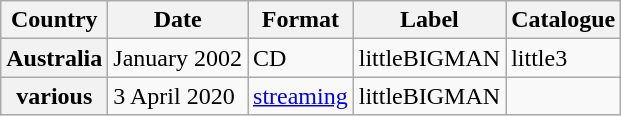<table class="wikitable plainrowheaders">
<tr>
<th scope="col">Country</th>
<th scope="col">Date</th>
<th scope="col">Format</th>
<th scope="col">Label</th>
<th scope="col">Catalogue</th>
</tr>
<tr>
<th scope="row">Australia</th>
<td>January 2002</td>
<td>CD</td>
<td>littleBIGMAN</td>
<td>little3</td>
</tr>
<tr>
<th scope="row">various</th>
<td>3 April 2020</td>
<td><a href='#'>streaming</a></td>
<td>littleBIGMAN</td>
<td></td>
</tr>
</table>
